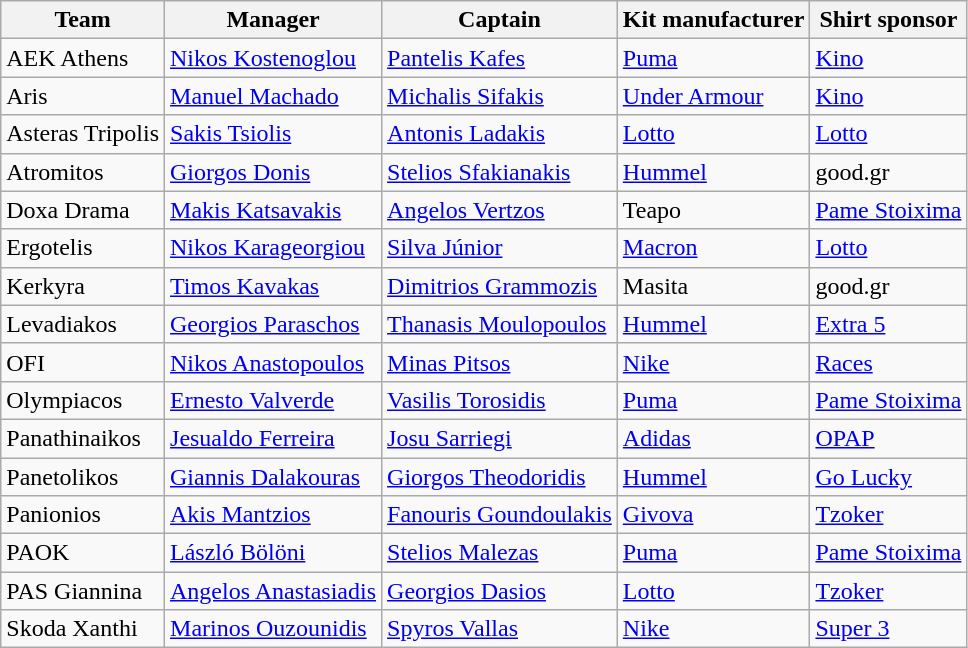<table class="wikitable sortable">
<tr>
<th>Team</th>
<th>Manager</th>
<th>Captain</th>
<th>Kit manufacturer</th>
<th>Shirt sponsor</th>
</tr>
<tr>
<td>AEK Athens</td>
<td> <a href='#'>Nikos Kostenoglou</a></td>
<td> <a href='#'>Pantelis Kafes</a></td>
<td><a href='#'>Puma</a></td>
<td><a href='#'>Κino</a></td>
</tr>
<tr>
<td>Aris</td>
<td> <a href='#'>Manuel Machado</a></td>
<td> <a href='#'>Michalis Sifakis</a></td>
<td><a href='#'>Under Armour</a></td>
<td><a href='#'>Κino</a></td>
</tr>
<tr>
<td>Asteras Tripolis</td>
<td> <a href='#'>Sakis Tsiolis</a></td>
<td> <a href='#'>Antonis Ladakis</a></td>
<td><a href='#'>Lotto</a></td>
<td><a href='#'>Lotto</a></td>
</tr>
<tr>
<td>Atromitos</td>
<td> <a href='#'>Giorgos Donis</a></td>
<td> <a href='#'>Stelios Sfakianakis</a></td>
<td><a href='#'>Hummel</a></td>
<td>good.gr</td>
</tr>
<tr>
<td>Doxa Drama</td>
<td> <a href='#'>Makis Katsavakis</a></td>
<td> <a href='#'>Angelos Vertzos</a></td>
<td>Teapo</td>
<td><a href='#'>Pame Stoixima</a></td>
</tr>
<tr>
<td>Ergotelis</td>
<td> <a href='#'>Nikos Karageorgiou</a></td>
<td> <a href='#'>Silva Júnior</a></td>
<td><a href='#'>Macron</a></td>
<td><a href='#'>Lotto</a></td>
</tr>
<tr>
<td>Kerkyra</td>
<td> <a href='#'>Timos Kavakas</a></td>
<td> <a href='#'>Dimitrios Grammozis</a></td>
<td>Masita</td>
<td>good.gr</td>
</tr>
<tr>
<td>Levadiakos</td>
<td> <a href='#'>Georgios Paraschos</a></td>
<td> <a href='#'>Thanasis Moulopoulos</a></td>
<td><a href='#'>Hummel</a></td>
<td><a href='#'>Extra 5</a></td>
</tr>
<tr>
<td>OFI</td>
<td> <a href='#'>Nikos Anastopoulos</a></td>
<td> <a href='#'>Minas Pitsos</a></td>
<td><a href='#'>Nike</a></td>
<td><a href='#'>Races</a></td>
</tr>
<tr>
<td>Olympiacos</td>
<td> <a href='#'>Ernesto Valverde</a></td>
<td> <a href='#'>Vasilis Torosidis</a></td>
<td><a href='#'>Puma</a></td>
<td><a href='#'>Pame Stoixima</a></td>
</tr>
<tr>
<td>Panathinaikos</td>
<td> <a href='#'>Jesualdo Ferreira</a></td>
<td> <a href='#'>Josu Sarriegi</a></td>
<td><a href='#'>Adidas</a></td>
<td><a href='#'>OPAP</a></td>
</tr>
<tr>
<td>Panetolikos</td>
<td> <a href='#'>Giannis Dalakouras</a></td>
<td> <a href='#'>Giorgos Theodoridis</a></td>
<td><a href='#'>Hummel</a></td>
<td><a href='#'>Go Lucky</a></td>
</tr>
<tr>
<td>Panionios</td>
<td> <a href='#'>Akis Mantzios</a></td>
<td> <a href='#'>Fanouris Goundoulakis</a></td>
<td><a href='#'>Givova</a></td>
<td><a href='#'>Tzoker</a></td>
</tr>
<tr>
<td>PAOK</td>
<td> <a href='#'>László Bölöni</a></td>
<td> <a href='#'>Stelios Malezas</a></td>
<td><a href='#'>Puma</a></td>
<td><a href='#'>Pame Stoixima</a></td>
</tr>
<tr>
<td>PAS Giannina</td>
<td> <a href='#'>Angelos Anastasiadis</a></td>
<td> <a href='#'>Georgios Dasios</a></td>
<td><a href='#'>Lotto</a></td>
<td><a href='#'>Tzoker</a></td>
</tr>
<tr>
<td>Skoda Xanthi</td>
<td> <a href='#'>Marinos Ouzounidis</a></td>
<td> <a href='#'>Spyros Vallas</a></td>
<td><a href='#'>Nike</a></td>
<td><a href='#'>Super 3</a></td>
</tr>
</table>
